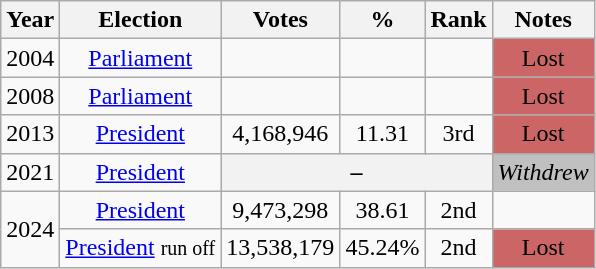<table class="wikitable" style="text-align:center;">
<tr>
<th>Year</th>
<th>Election</th>
<th>Votes</th>
<th>%</th>
<th>Rank</th>
<th>Notes</th>
</tr>
<tr>
<td>2004</td>
<td><a href='#'>Parliament</a></td>
<td></td>
<td></td>
<td></td>
<td style="background-color:#C66">Lost</td>
</tr>
<tr>
<td>2008</td>
<td><a href='#'>Parliament</a></td>
<td></td>
<td></td>
<td></td>
<td style="background-color:#C66">Lost</td>
</tr>
<tr>
<td>2013</td>
<td><a href='#'>President</a></td>
<td>4,168,946</td>
<td>11.31</td>
<td>3rd</td>
<td style="background-color:#C66">Lost</td>
</tr>
<tr>
<td>2021</td>
<td><a href='#'>President</a></td>
<th colspan="3">–</th>
<td style="background-color:#C0C0C0"><em>Withdrew</em></td>
</tr>
<tr>
<td rowspan="2">2024</td>
<td><a href='#'>President</a></td>
<td>9,473,298</td>
<td>38.61</td>
<td>2nd</td>
<td></td>
</tr>
<tr>
<td><a href='#'>President</a> <small>run off</small></td>
<td>13,538,179</td>
<td>45.24% </td>
<td>2nd</td>
<td style="background-color:#C66">Lost</td>
</tr>
</table>
